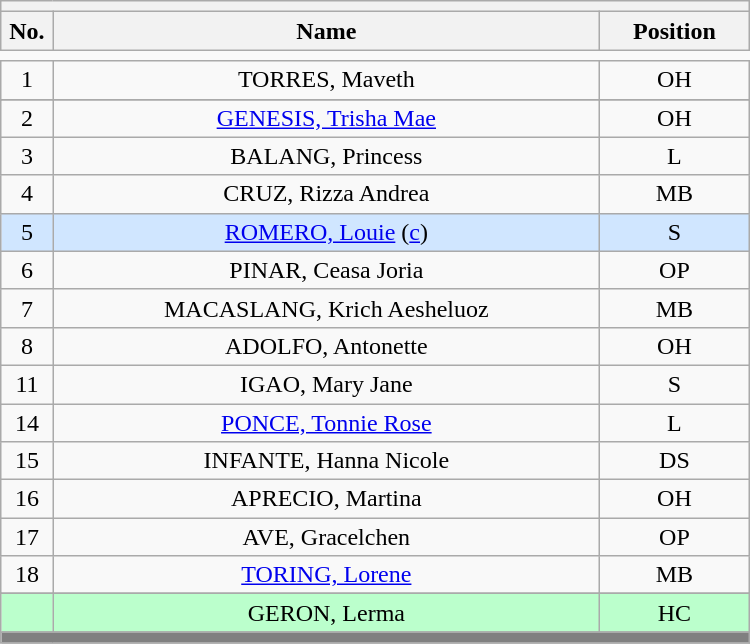<table class='wikitable mw-collapsible mw-collapsed' style="text-align: center; width: 500px; border: none">
<tr>
<th style='text-align: left;' colspan=3></th>
</tr>
<tr>
<th style='width: 7%;'>No.</th>
<th>Name</th>
<th style='width: 20%;'>Position</th>
</tr>
<tr>
<td style='border: none;'></td>
</tr>
<tr>
<td>1</td>
<td>TORRES, Maveth</td>
<td>OH</td>
</tr>
<tr>
</tr>
<tr>
<td>2</td>
<td><a href='#'>GENESIS, Trisha Mae</a></td>
<td>OH</td>
</tr>
<tr>
<td>3</td>
<td>BALANG, Princess</td>
<td>L</td>
</tr>
<tr>
<td>4</td>
<td>CRUZ, Rizza Andrea</td>
<td>MB</td>
</tr>
<tr bgcolor=#D0E6FF>
<td>5</td>
<td><a href='#'>ROMERO, Louie</a> (<a href='#'>c</a>)</td>
<td>S</td>
</tr>
<tr>
<td>6</td>
<td>PINAR, Ceasa Joria</td>
<td>OP</td>
</tr>
<tr>
<td>7</td>
<td>MACASLANG, Krich Aesheluoz</td>
<td>MB</td>
</tr>
<tr>
<td>8</td>
<td>ADOLFO, Antonette</td>
<td>OH</td>
</tr>
<tr>
<td>11</td>
<td>IGAO, Mary Jane</td>
<td>S</td>
</tr>
<tr>
<td>14</td>
<td><a href='#'>PONCE, Tonnie Rose</a></td>
<td>L</td>
</tr>
<tr>
<td>15</td>
<td>INFANTE, Hanna Nicole</td>
<td>DS</td>
</tr>
<tr>
<td>16</td>
<td>APRECIO, Martina</td>
<td>OH</td>
</tr>
<tr>
<td>17</td>
<td>AVE, Gracelchen</td>
<td>OP</td>
</tr>
<tr>
<td>18</td>
<td><a href='#'>TORING, Lorene</a></td>
<td>MB</td>
</tr>
<tr>
</tr>
<tr bgcolor=#BBFFCC>
<td></td>
<td>GERON, Lerma</td>
<td>HC</td>
</tr>
<tr>
<th style='background: grey;' colspan=3></th>
</tr>
</table>
